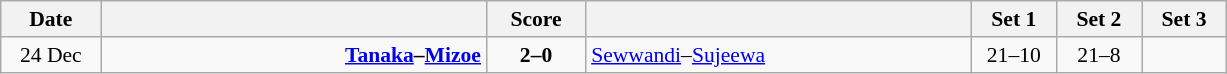<table class="wikitable" style="text-align: center; font-size:90% ">
<tr>
<th width="60">Date</th>
<th align="right" width="250"></th>
<th width="60">Score</th>
<th align="left" width="250"></th>
<th width="50">Set 1</th>
<th width="50">Set 2</th>
<th width="50">Set 3</th>
</tr>
<tr>
<td>24 Dec</td>
<td align=right><strong><a href='#'>Tanaka</a>–<a href='#'>Mizoe</a> </strong></td>
<td align=center><strong>2–0</strong></td>
<td align=left> <a href='#'>Sewwandi</a>–<a href='#'>Sujeewa</a></td>
<td>21–10</td>
<td>21–8</td>
<td></td>
</tr>
</table>
